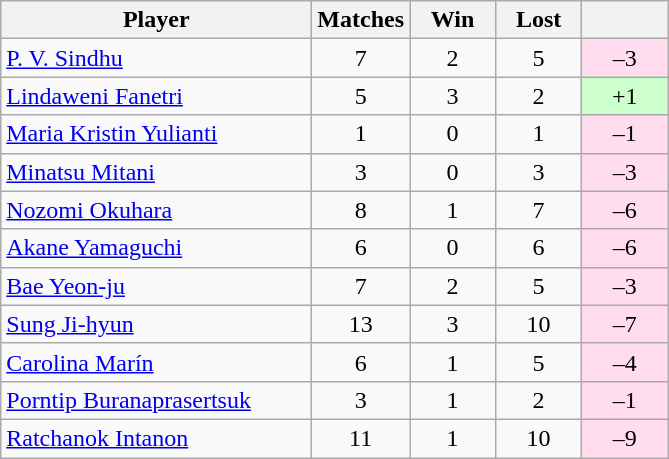<table class="sortable wikitable" style="text-align:center">
<tr>
<th width="200">Player</th>
<th width="50">Matches</th>
<th width="50">Win</th>
<th width="50">Lost</th>
<th width="50"></th>
</tr>
<tr>
<td align="left"> <a href='#'>P. V. Sindhu</a></td>
<td>7</td>
<td>2</td>
<td>5</td>
<td bgcolor="#ffddee">–3</td>
</tr>
<tr>
<td align="left"> <a href='#'>Lindaweni Fanetri</a></td>
<td>5</td>
<td>3</td>
<td>2</td>
<td bgcolor="#ccffcc">+1</td>
</tr>
<tr>
<td align="left"> <a href='#'>Maria Kristin Yulianti</a></td>
<td>1</td>
<td>0</td>
<td>1</td>
<td bgcolor="#ffddee">–1</td>
</tr>
<tr>
<td align="left"> <a href='#'>Minatsu Mitani</a></td>
<td>3</td>
<td>0</td>
<td>3</td>
<td bgcolor="#ffddee">–3</td>
</tr>
<tr>
<td align="left"> <a href='#'>Nozomi Okuhara</a></td>
<td>8</td>
<td>1</td>
<td>7</td>
<td bgcolor="#ffddee">–6</td>
</tr>
<tr>
<td align="left"> <a href='#'>Akane Yamaguchi</a></td>
<td>6</td>
<td>0</td>
<td>6</td>
<td bgcolor="#ffddee">–6</td>
</tr>
<tr>
<td align="left"> <a href='#'>Bae Yeon-ju</a></td>
<td>7</td>
<td>2</td>
<td>5</td>
<td bgcolor="#ffddee">–3</td>
</tr>
<tr>
<td align="left"> <a href='#'>Sung Ji-hyun</a></td>
<td>13</td>
<td>3</td>
<td>10</td>
<td bgcolor="#ffddee">–7</td>
</tr>
<tr>
<td align="left"> <a href='#'>Carolina Marín</a></td>
<td>6</td>
<td>1</td>
<td>5</td>
<td bgcolor="#ffddee">–4</td>
</tr>
<tr>
<td align="left"> <a href='#'>Porntip Buranaprasertsuk</a></td>
<td>3</td>
<td>1</td>
<td>2</td>
<td bgcolor="#ffddee">–1</td>
</tr>
<tr>
<td align="left"> <a href='#'>Ratchanok Intanon</a></td>
<td>11</td>
<td>1</td>
<td>10</td>
<td bgcolor="#ffddee">–9</td>
</tr>
</table>
